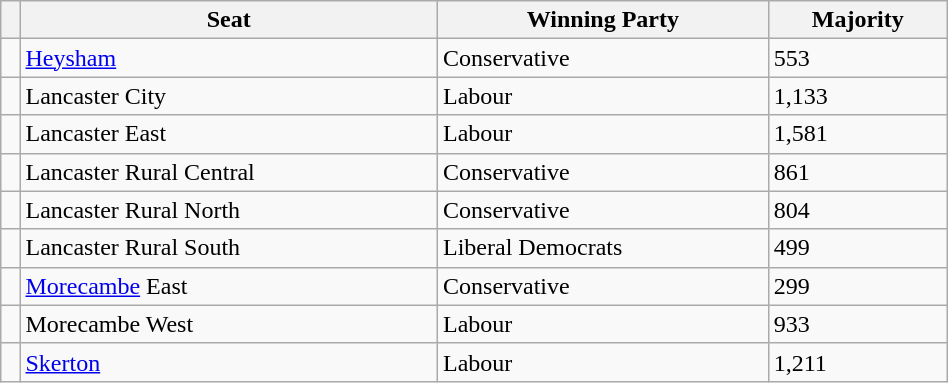<table class="wikitable" style="right; width:50%">
<tr>
<th></th>
<th>Seat</th>
<th>Winning Party</th>
<th>Majority</th>
</tr>
<tr>
<td></td>
<td><a href='#'>Heysham</a></td>
<td>Conservative</td>
<td>553</td>
</tr>
<tr>
<td></td>
<td>Lancaster City</td>
<td>Labour</td>
<td>1,133</td>
</tr>
<tr>
<td></td>
<td>Lancaster East</td>
<td>Labour</td>
<td>1,581</td>
</tr>
<tr>
<td></td>
<td>Lancaster Rural Central</td>
<td>Conservative</td>
<td>861</td>
</tr>
<tr>
<td></td>
<td>Lancaster Rural North</td>
<td>Conservative</td>
<td>804</td>
</tr>
<tr>
<td></td>
<td>Lancaster Rural South</td>
<td>Liberal Democrats</td>
<td>499</td>
</tr>
<tr>
<td></td>
<td><a href='#'>Morecambe</a> East</td>
<td>Conservative</td>
<td>299</td>
</tr>
<tr>
<td></td>
<td>Morecambe West</td>
<td>Labour</td>
<td>933</td>
</tr>
<tr>
<td></td>
<td><a href='#'>Skerton</a></td>
<td>Labour</td>
<td>1,211</td>
</tr>
</table>
